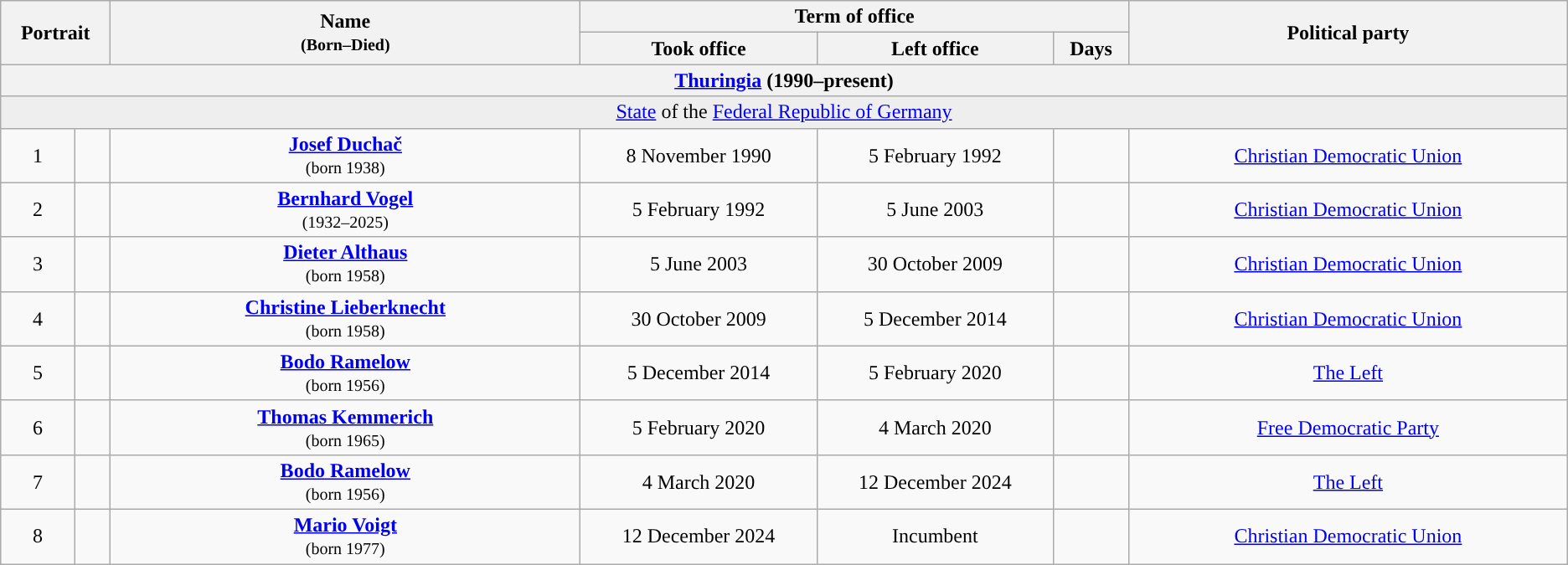<table class="wikitable" style="text-align:center; border:1px #AAAAFF solid">
<tr>
<th width=80px rowspan=2 colspan=2>Portrait</th>
<th width=30% rowspan=2>Name<br><small>(Born–Died)</small></th>
<th width=35% colspan=3>Term of office</th>
<th width=28% rowspan=2>Political party</th>
</tr>
<tr>
<th>Took office</th>
<th>Left office</th>
<th>Days</th>
</tr>
<tr>
<th colspan="7"><a href='#'>Thuringia</a> (1990–present)</th>
</tr>
<tr>
<td bgcolor=#EEEEEE colspan=8><a href='#'>State</a> of the <a href='#'>Federal Republic of Germany</a></td>
</tr>
<tr>
<td style="background:">1</td>
<td></td>
<td><strong><a href='#'>Josef Duchač</a></strong><br><small>(born 1938)</small></td>
<td>8 November 1990</td>
<td>5 February 1992<br></td>
<td></td>
<td><a href='#'>Christian Democratic Union</a></td>
</tr>
<tr>
<td style="background:">2</td>
<td></td>
<td><strong><a href='#'>Bernhard Vogel</a></strong><br><small>(1932–2025)</small></td>
<td>5 February 1992</td>
<td>5 June 2003<br></td>
<td></td>
<td><a href='#'>Christian Democratic Union</a></td>
</tr>
<tr>
<td style="background:">3</td>
<td></td>
<td><strong><a href='#'>Dieter Althaus</a></strong><br><small>(born 1958)</small></td>
<td>5 June 2003</td>
<td>30 October 2009<br></td>
<td></td>
<td><a href='#'>Christian Democratic Union</a></td>
</tr>
<tr>
<td style="background:">4</td>
<td></td>
<td><strong><a href='#'>Christine Lieberknecht</a></strong><br><small>(born 1958)</small></td>
<td>30 October 2009</td>
<td>5 December 2014</td>
<td></td>
<td><a href='#'>Christian Democratic Union</a></td>
</tr>
<tr>
<td style="background:">5</td>
<td></td>
<td><strong><a href='#'>Bodo Ramelow</a></strong><br><small>(born 1956)</small><br></td>
<td>5 December 2014</td>
<td>5 February 2020</td>
<td></td>
<td><a href='#'>The Left</a></td>
</tr>
<tr>
<td style="background:">6</td>
<td></td>
<td><strong><a href='#'>Thomas Kemmerich</a></strong><br><small>(born 1965)</small></td>
<td>5 February 2020</td>
<td>4 March 2020<br></td>
<td></td>
<td><a href='#'>Free Democratic Party</a></td>
</tr>
<tr>
<td style="background:">7<br></td>
<td></td>
<td><strong><a href='#'>Bodo Ramelow</a></strong><br><small>(born 1956)</small><br></td>
<td>4 March 2020</td>
<td>12 December 2024</td>
<td></td>
<td><a href='#'>The Left</a></td>
</tr>
<tr>
<td style="background:">8</td>
<td></td>
<td><strong><a href='#'>Mario Voigt</a></strong><br><small>(born 1977)</small></td>
<td>12 December 2024</td>
<td>Incumbent</td>
<td></td>
<td><a href='#'>Christian Democratic Union</a></td>
</tr>
</table>
